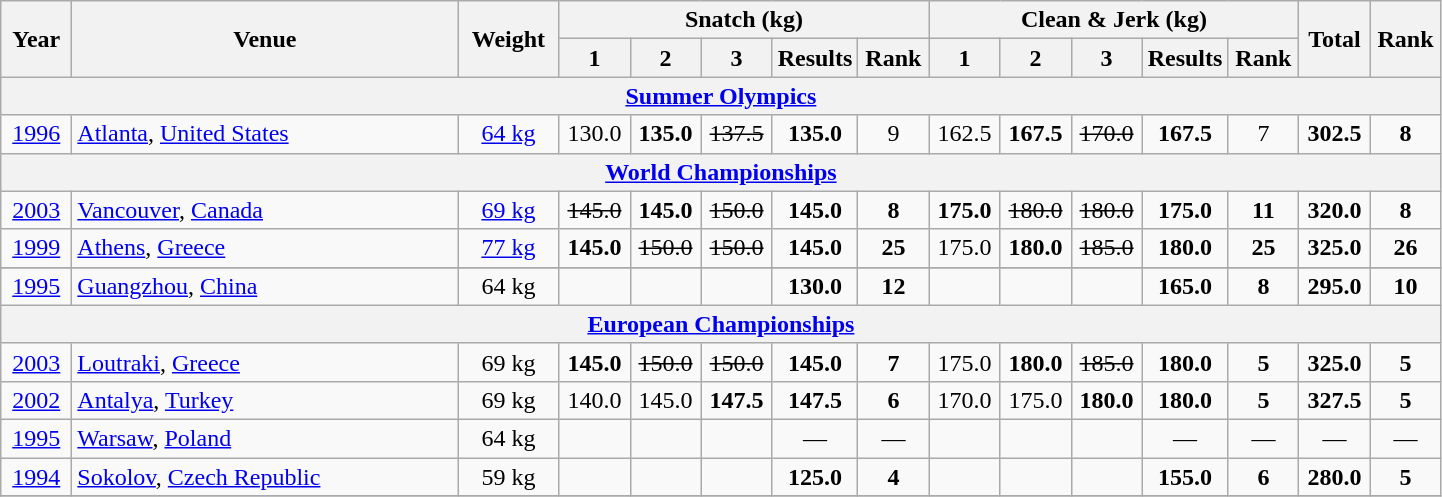<table class = "wikitable" style="text-align:center;">
<tr>
<th rowspan=2 width=40>Year</th>
<th rowspan=2 width=250>Venue</th>
<th rowspan=2 width=60>Weight</th>
<th colspan=5>Snatch (kg)</th>
<th colspan=5>Clean & Jerk (kg)</th>
<th rowspan=2 width=40>Total</th>
<th rowspan=2 width=40>Rank</th>
</tr>
<tr>
<th width=40>1</th>
<th width=40>2</th>
<th width=40>3</th>
<th width=40>Results</th>
<th width=40>Rank</th>
<th width=40>1</th>
<th width=40>2</th>
<th width=40>3</th>
<th width=40>Results</th>
<th width=40>Rank</th>
</tr>
<tr>
<th colspan=15><a href='#'>Summer Olympics</a></th>
</tr>
<tr>
<td><a href='#'>1996</a></td>
<td align=left> <a href='#'>Atlanta</a>, <a href='#'>United States</a></td>
<td><a href='#'>64 kg</a></td>
<td>130.0</td>
<td><strong>135.0</strong></td>
<td><s>137.5 </s></td>
<td><strong>135.0</strong></td>
<td>9</td>
<td>162.5</td>
<td><strong>167.5</strong></td>
<td><s>170.0</s></td>
<td><strong>167.5</strong></td>
<td>7</td>
<td><strong>302.5</strong></td>
<td><strong>8</strong></td>
</tr>
<tr>
<th colspan=15><a href='#'>World Championships</a></th>
</tr>
<tr>
<td><a href='#'>2003</a></td>
<td align=left> <a href='#'>Vancouver</a>, <a href='#'>Canada</a></td>
<td><a href='#'>69 kg</a></td>
<td><s>145.0</s></td>
<td><strong>145.0</strong></td>
<td><s>150.0</s></td>
<td><strong>145.0</strong></td>
<td><strong>8</strong></td>
<td><strong>175.0</strong></td>
<td><s>180.0</s></td>
<td><s>180.0</s></td>
<td><strong>175.0</strong></td>
<td><strong>11</strong></td>
<td><strong>320.0</strong></td>
<td><strong>8</strong></td>
</tr>
<tr>
<td><a href='#'>1999</a></td>
<td align=left> <a href='#'>Athens</a>, <a href='#'>Greece</a></td>
<td><a href='#'>77 kg</a></td>
<td><strong>145.0</strong></td>
<td><s>150.0</s></td>
<td><s>150.0</s></td>
<td><strong>145.0</strong></td>
<td><strong>25</strong></td>
<td>175.0</td>
<td><strong>180.0</strong></td>
<td><s>185.0</s></td>
<td><strong>180.0</strong></td>
<td><strong>25</strong></td>
<td><strong>325.0</strong></td>
<td><strong>26</strong></td>
</tr>
<tr>
</tr>
<tr>
<td><a href='#'>1995</a></td>
<td align=left> <a href='#'>Guangzhou</a>, <a href='#'>China</a></td>
<td>64 kg</td>
<td></td>
<td></td>
<td></td>
<td><strong>130.0</strong></td>
<td><strong>12</strong></td>
<td></td>
<td></td>
<td></td>
<td><strong>165.0</strong></td>
<td><strong>8</strong></td>
<td><strong>295.0</strong></td>
<td><strong>10</strong></td>
</tr>
<tr>
<th colspan=15><a href='#'>European Championships</a></th>
</tr>
<tr>
<td><a href='#'>2003</a></td>
<td align=left> <a href='#'>Loutraki</a>, <a href='#'>Greece</a></td>
<td>69 kg</td>
<td><strong>145.0</strong></td>
<td><s>150.0</s></td>
<td><s>150.0</s></td>
<td><strong>145.0</strong></td>
<td><strong>7</strong></td>
<td>175.0</td>
<td><strong>180.0</strong></td>
<td><s>185.0</s></td>
<td><strong>180.0</strong></td>
<td><strong>5</strong></td>
<td><strong>325.0</strong></td>
<td><strong>5</strong></td>
</tr>
<tr>
<td><a href='#'>2002</a></td>
<td align=left> <a href='#'>Antalya</a>, <a href='#'>Turkey</a></td>
<td>69 kg</td>
<td>140.0</td>
<td>145.0</td>
<td><strong>147.5</strong></td>
<td><strong>147.5</strong></td>
<td><strong>6</strong></td>
<td>170.0</td>
<td>175.0</td>
<td><strong>180.0</strong></td>
<td><strong>180.0</strong></td>
<td><strong>5</strong></td>
<td><strong>327.5</strong></td>
<td><strong>5</strong></td>
</tr>
<tr>
<td><a href='#'>1995</a></td>
<td align=left> <a href='#'>Warsaw</a>, <a href='#'>Poland</a></td>
<td>64 kg</td>
<td></td>
<td></td>
<td></td>
<td>—</td>
<td>—</td>
<td></td>
<td></td>
<td></td>
<td>—</td>
<td>—</td>
<td>—</td>
<td>—</td>
</tr>
<tr>
<td><a href='#'>1994</a></td>
<td align=left> <a href='#'>Sokolov</a>, <a href='#'>Czech Republic</a></td>
<td>59 kg</td>
<td></td>
<td></td>
<td></td>
<td><strong>125.0</strong></td>
<td><strong>4</strong></td>
<td></td>
<td></td>
<td></td>
<td><strong>155.0</strong></td>
<td><strong>6</strong></td>
<td><strong>280.0</strong></td>
<td><strong>5</strong></td>
</tr>
<tr>
</tr>
</table>
